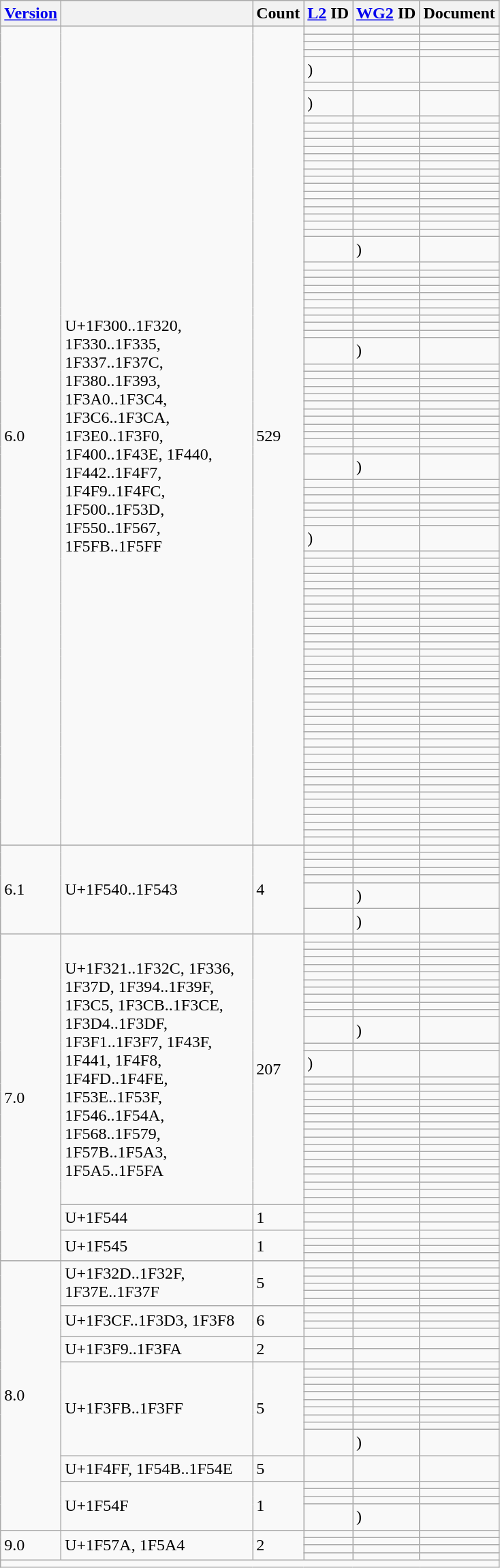<table class="wikitable collapsible collapsed sticky-header">
<tr>
<th><a href='#'>Version</a></th>
<th></th>
<th>Count</th>
<th><a href='#'>L2</a> ID</th>
<th><a href='#'>WG2</a> ID</th>
<th>Document</th>
</tr>
<tr>
<td rowspan="94">6.0</td>
<td rowspan="94" width="180">U+1F300..1F320, 1F330..1F335, 1F337..1F37C, 1F380..1F393, 1F3A0..1F3C4, 1F3C6..1F3CA, 1F3E0..1F3F0, 1F400..1F43E, 1F440, 1F442..1F4F7, 1F4F9..1F4FC, 1F500..1F53D, 1F550..1F567, 1F5FB..1F5FF</td>
<td rowspan="94">529</td>
<td></td>
<td></td>
<td></td>
</tr>
<tr>
<td></td>
<td></td>
<td></td>
</tr>
<tr>
<td></td>
<td></td>
<td></td>
</tr>
<tr>
<td></td>
<td></td>
<td></td>
</tr>
<tr>
<td> )</td>
<td></td>
<td></td>
</tr>
<tr>
<td></td>
<td></td>
<td></td>
</tr>
<tr>
<td> )</td>
<td></td>
<td></td>
</tr>
<tr>
<td></td>
<td></td>
<td></td>
</tr>
<tr>
<td></td>
<td></td>
<td></td>
</tr>
<tr>
<td></td>
<td></td>
<td></td>
</tr>
<tr>
<td></td>
<td></td>
<td></td>
</tr>
<tr>
<td></td>
<td></td>
<td></td>
</tr>
<tr>
<td></td>
<td></td>
<td></td>
</tr>
<tr>
<td></td>
<td></td>
<td></td>
</tr>
<tr>
<td></td>
<td></td>
<td></td>
</tr>
<tr>
<td></td>
<td></td>
<td></td>
</tr>
<tr>
<td></td>
<td></td>
<td></td>
</tr>
<tr>
<td></td>
<td></td>
<td></td>
</tr>
<tr>
<td></td>
<td></td>
<td></td>
</tr>
<tr>
<td></td>
<td></td>
<td></td>
</tr>
<tr>
<td></td>
<td></td>
<td></td>
</tr>
<tr>
<td></td>
<td></td>
<td></td>
</tr>
<tr>
<td></td>
<td></td>
<td></td>
</tr>
<tr>
<td></td>
<td> )</td>
<td></td>
</tr>
<tr>
<td></td>
<td></td>
<td></td>
</tr>
<tr>
<td></td>
<td></td>
<td></td>
</tr>
<tr>
<td></td>
<td></td>
<td></td>
</tr>
<tr>
<td></td>
<td></td>
<td></td>
</tr>
<tr>
<td></td>
<td></td>
<td></td>
</tr>
<tr>
<td></td>
<td></td>
<td></td>
</tr>
<tr>
<td></td>
<td></td>
<td></td>
</tr>
<tr>
<td></td>
<td></td>
<td></td>
</tr>
<tr>
<td></td>
<td></td>
<td></td>
</tr>
<tr>
<td></td>
<td></td>
<td></td>
</tr>
<tr>
<td></td>
<td> )</td>
<td></td>
</tr>
<tr>
<td></td>
<td></td>
<td></td>
</tr>
<tr>
<td></td>
<td></td>
<td></td>
</tr>
<tr>
<td></td>
<td></td>
<td></td>
</tr>
<tr>
<td></td>
<td></td>
<td></td>
</tr>
<tr>
<td></td>
<td></td>
<td></td>
</tr>
<tr>
<td></td>
<td></td>
<td></td>
</tr>
<tr>
<td></td>
<td></td>
<td></td>
</tr>
<tr>
<td></td>
<td></td>
<td></td>
</tr>
<tr>
<td></td>
<td></td>
<td></td>
</tr>
<tr>
<td></td>
<td></td>
<td></td>
</tr>
<tr>
<td></td>
<td></td>
<td></td>
</tr>
<tr>
<td></td>
<td></td>
<td></td>
</tr>
<tr>
<td></td>
<td> )</td>
<td></td>
</tr>
<tr>
<td></td>
<td></td>
<td></td>
</tr>
<tr>
<td></td>
<td></td>
<td></td>
</tr>
<tr>
<td></td>
<td></td>
<td></td>
</tr>
<tr>
<td></td>
<td></td>
<td></td>
</tr>
<tr>
<td></td>
<td></td>
<td></td>
</tr>
<tr>
<td></td>
<td></td>
<td></td>
</tr>
<tr>
<td> )</td>
<td></td>
<td></td>
</tr>
<tr>
<td></td>
<td></td>
<td></td>
</tr>
<tr>
<td></td>
<td></td>
<td></td>
</tr>
<tr>
<td></td>
<td></td>
<td></td>
</tr>
<tr>
<td></td>
<td></td>
<td></td>
</tr>
<tr>
<td></td>
<td></td>
<td></td>
</tr>
<tr>
<td></td>
<td></td>
<td></td>
</tr>
<tr>
<td></td>
<td></td>
<td></td>
</tr>
<tr>
<td></td>
<td></td>
<td></td>
</tr>
<tr>
<td></td>
<td></td>
<td></td>
</tr>
<tr>
<td></td>
<td></td>
<td></td>
</tr>
<tr>
<td></td>
<td></td>
<td></td>
</tr>
<tr>
<td></td>
<td></td>
<td></td>
</tr>
<tr>
<td></td>
<td></td>
<td></td>
</tr>
<tr>
<td></td>
<td></td>
<td></td>
</tr>
<tr>
<td></td>
<td></td>
<td></td>
</tr>
<tr>
<td></td>
<td></td>
<td></td>
</tr>
<tr>
<td></td>
<td></td>
<td></td>
</tr>
<tr>
<td></td>
<td></td>
<td></td>
</tr>
<tr>
<td></td>
<td></td>
<td></td>
</tr>
<tr>
<td></td>
<td></td>
<td></td>
</tr>
<tr>
<td></td>
<td></td>
<td></td>
</tr>
<tr>
<td></td>
<td></td>
<td></td>
</tr>
<tr>
<td></td>
<td></td>
<td></td>
</tr>
<tr>
<td></td>
<td></td>
<td></td>
</tr>
<tr>
<td></td>
<td></td>
<td></td>
</tr>
<tr>
<td></td>
<td></td>
<td></td>
</tr>
<tr>
<td></td>
<td></td>
<td></td>
</tr>
<tr>
<td></td>
<td></td>
<td></td>
</tr>
<tr>
<td></td>
<td></td>
<td></td>
</tr>
<tr>
<td></td>
<td></td>
<td></td>
</tr>
<tr>
<td></td>
<td></td>
<td></td>
</tr>
<tr>
<td></td>
<td></td>
<td></td>
</tr>
<tr>
<td></td>
<td></td>
<td></td>
</tr>
<tr>
<td></td>
<td></td>
<td></td>
</tr>
<tr>
<td></td>
<td></td>
<td></td>
</tr>
<tr>
<td></td>
<td></td>
<td></td>
</tr>
<tr>
<td></td>
<td></td>
<td></td>
</tr>
<tr>
<td></td>
<td></td>
<td></td>
</tr>
<tr>
<td></td>
<td></td>
<td></td>
</tr>
<tr>
<td rowspan="7">6.1</td>
<td rowspan="7">U+1F540..1F543</td>
<td rowspan="7">4</td>
<td></td>
<td></td>
<td></td>
</tr>
<tr>
<td></td>
<td></td>
<td></td>
</tr>
<tr>
<td></td>
<td></td>
<td></td>
</tr>
<tr>
<td></td>
<td></td>
<td></td>
</tr>
<tr>
<td></td>
<td></td>
<td></td>
</tr>
<tr>
<td></td>
<td> )</td>
<td></td>
</tr>
<tr>
<td></td>
<td> )</td>
<td></td>
</tr>
<tr>
<td rowspan="38">7.0</td>
<td rowspan="31">U+1F321..1F32C, 1F336, 1F37D, 1F394..1F39F, 1F3C5, 1F3CB..1F3CE, 1F3D4..1F3DF, 1F3F1..1F3F7, 1F43F, 1F441, 1F4F8, 1F4FD..1F4FE, 1F53E..1F53F, 1F546..1F54A, 1F568..1F579, 1F57B..1F5A3, 1F5A5..1F5FA</td>
<td rowspan="31">207</td>
<td></td>
<td></td>
<td></td>
</tr>
<tr>
<td></td>
<td></td>
<td></td>
</tr>
<tr>
<td></td>
<td></td>
<td></td>
</tr>
<tr>
<td></td>
<td></td>
<td></td>
</tr>
<tr>
<td></td>
<td></td>
<td></td>
</tr>
<tr>
<td></td>
<td></td>
<td></td>
</tr>
<tr>
<td></td>
<td></td>
<td></td>
</tr>
<tr>
<td></td>
<td></td>
<td></td>
</tr>
<tr>
<td></td>
<td></td>
<td></td>
</tr>
<tr>
<td></td>
<td></td>
<td></td>
</tr>
<tr>
<td></td>
<td></td>
<td></td>
</tr>
<tr>
<td></td>
<td> )</td>
<td></td>
</tr>
<tr>
<td></td>
<td></td>
<td></td>
</tr>
<tr>
<td> )</td>
<td></td>
<td></td>
</tr>
<tr>
<td></td>
<td></td>
<td></td>
</tr>
<tr>
<td></td>
<td></td>
<td></td>
</tr>
<tr>
<td></td>
<td></td>
<td></td>
</tr>
<tr>
<td></td>
<td></td>
<td></td>
</tr>
<tr>
<td></td>
<td></td>
<td></td>
</tr>
<tr>
<td></td>
<td></td>
<td></td>
</tr>
<tr>
<td></td>
<td></td>
<td></td>
</tr>
<tr>
<td></td>
<td></td>
<td></td>
</tr>
<tr>
<td></td>
<td></td>
<td></td>
</tr>
<tr>
<td></td>
<td></td>
<td></td>
</tr>
<tr>
<td></td>
<td></td>
<td></td>
</tr>
<tr>
<td></td>
<td></td>
<td></td>
</tr>
<tr>
<td></td>
<td></td>
<td></td>
</tr>
<tr>
<td></td>
<td></td>
<td></td>
</tr>
<tr>
<td></td>
<td></td>
<td></td>
</tr>
<tr>
<td></td>
<td></td>
<td></td>
</tr>
<tr>
<td></td>
<td></td>
<td></td>
</tr>
<tr>
<td rowspan="3">U+1F544</td>
<td rowspan="3">1</td>
<td></td>
<td></td>
<td></td>
</tr>
<tr>
<td></td>
<td></td>
<td></td>
</tr>
<tr>
<td></td>
<td></td>
<td></td>
</tr>
<tr>
<td rowspan="4">U+1F545</td>
<td rowspan="4">1</td>
<td></td>
<td></td>
<td></td>
</tr>
<tr>
<td></td>
<td></td>
<td></td>
</tr>
<tr>
<td></td>
<td></td>
<td></td>
</tr>
<tr>
<td></td>
<td></td>
<td></td>
</tr>
<tr>
<td rowspan="27">8.0</td>
<td rowspan="6">U+1F32D..1F32F, 1F37E..1F37F</td>
<td rowspan="6">5</td>
<td></td>
<td></td>
<td></td>
</tr>
<tr>
<td></td>
<td></td>
<td></td>
</tr>
<tr>
<td></td>
<td></td>
<td></td>
</tr>
<tr>
<td></td>
<td></td>
<td></td>
</tr>
<tr>
<td></td>
<td></td>
<td></td>
</tr>
<tr>
<td></td>
<td></td>
<td></td>
</tr>
<tr>
<td rowspan="4">U+1F3CF..1F3D3, 1F3F8</td>
<td rowspan="4">6</td>
<td></td>
<td></td>
<td></td>
</tr>
<tr>
<td></td>
<td></td>
<td></td>
</tr>
<tr>
<td></td>
<td></td>
<td></td>
</tr>
<tr>
<td></td>
<td></td>
<td></td>
</tr>
<tr>
<td rowspan="2">U+1F3F9..1F3FA</td>
<td rowspan="2">2</td>
<td></td>
<td></td>
<td></td>
</tr>
<tr>
<td></td>
<td></td>
<td></td>
</tr>
<tr>
<td rowspan="10">U+1F3FB..1F3FF</td>
<td rowspan="10">5</td>
<td></td>
<td></td>
<td></td>
</tr>
<tr>
<td></td>
<td></td>
<td></td>
</tr>
<tr>
<td></td>
<td></td>
<td></td>
</tr>
<tr>
<td></td>
<td></td>
<td></td>
</tr>
<tr>
<td></td>
<td></td>
<td></td>
</tr>
<tr>
<td></td>
<td></td>
<td></td>
</tr>
<tr>
<td></td>
<td></td>
<td></td>
</tr>
<tr>
<td></td>
<td></td>
<td></td>
</tr>
<tr>
<td></td>
<td></td>
<td></td>
</tr>
<tr>
<td></td>
<td> )</td>
<td></td>
</tr>
<tr>
<td>U+1F4FF, 1F54B..1F54E</td>
<td>5</td>
<td></td>
<td></td>
<td></td>
</tr>
<tr>
<td rowspan="4">U+1F54F</td>
<td rowspan="4">1</td>
<td></td>
<td></td>
<td></td>
</tr>
<tr>
<td></td>
<td></td>
<td></td>
</tr>
<tr>
<td></td>
<td></td>
<td></td>
</tr>
<tr>
<td></td>
<td> )</td>
<td></td>
</tr>
<tr>
<td rowspan="4">9.0</td>
<td rowspan="4">U+1F57A, 1F5A4</td>
<td rowspan="4">2</td>
<td></td>
<td></td>
<td></td>
</tr>
<tr>
<td></td>
<td></td>
<td></td>
</tr>
<tr>
<td></td>
<td></td>
<td></td>
</tr>
<tr>
<td></td>
<td></td>
<td></td>
</tr>
<tr class="sortbottom">
<td colspan="6"></td>
</tr>
</table>
